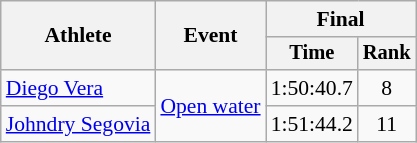<table class=wikitable style=font-size:90%;text-align:center>
<tr>
<th rowspan=2>Athlete</th>
<th rowspan=2>Event</th>
<th colspan=2>Final</th>
</tr>
<tr style=font-size:95%>
<th>Time</th>
<th>Rank</th>
</tr>
<tr>
<td align=left><a href='#'>Diego Vera</a></td>
<td align=left rowspan=2><a href='#'>Open water</a></td>
<td>1:50:40.7</td>
<td>8</td>
</tr>
<tr>
<td align=left><a href='#'>Johndry Segovia</a></td>
<td>1:51:44.2</td>
<td>11</td>
</tr>
</table>
